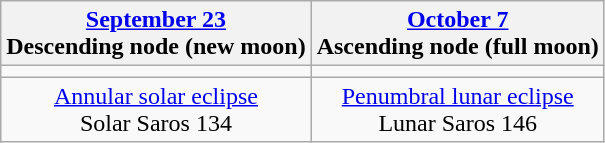<table class="wikitable">
<tr>
<th><a href='#'>September 23</a><br>Descending node (new moon)<br></th>
<th><a href='#'>October 7</a><br>Ascending node (full moon)<br></th>
</tr>
<tr>
<td></td>
<td></td>
</tr>
<tr align=center>
<td><a href='#'>Annular solar eclipse</a><br>Solar Saros 134</td>
<td><a href='#'>Penumbral lunar eclipse</a><br>Lunar Saros 146</td>
</tr>
</table>
